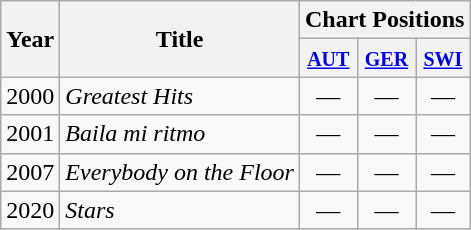<table class="wikitable">
<tr>
<th rowspan="2">Year</th>
<th rowspan="2">Title</th>
<th colspan="4">Chart Positions</th>
</tr>
<tr>
<th><small><a href='#'>AUT</a></small></th>
<th><small><a href='#'>GER</a></small></th>
<th><small><a href='#'>SWI</a></small></th>
</tr>
<tr>
<td>2000</td>
<td><em>Greatest Hits</em></td>
<td align="center">—</td>
<td align="center">—</td>
<td align="center">—</td>
</tr>
<tr>
<td>2001</td>
<td><em>Baila mi ritmo</em></td>
<td align="center">—</td>
<td align="center">—</td>
<td align="center">—</td>
</tr>
<tr>
<td>2007</td>
<td><em>Everybody on the Floor</em></td>
<td align="center">—</td>
<td align="center">—</td>
<td align="center">—</td>
</tr>
<tr>
<td>2020</td>
<td><em>Stars</em></td>
<td align="center">—</td>
<td align="center">—</td>
<td align="center">—</td>
</tr>
</table>
